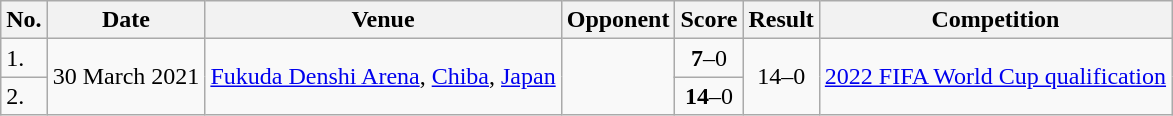<table class="wikitable">
<tr>
<th>No.</th>
<th>Date</th>
<th>Venue</th>
<th>Opponent</th>
<th>Score</th>
<th>Result</th>
<th>Competition</th>
</tr>
<tr>
<td>1.</td>
<td rowspan="2">30 March 2021</td>
<td rowspan="2"><a href='#'>Fukuda Denshi Arena</a>, <a href='#'>Chiba</a>, <a href='#'>Japan</a></td>
<td rowspan="2"></td>
<td align=center><strong>7</strong>–0</td>
<td rowspan="2" align=center>14–0</td>
<td rowspan="2"><a href='#'>2022 FIFA World Cup qualification</a></td>
</tr>
<tr>
<td>2.</td>
<td align=center><strong>14</strong>–0</td>
</tr>
</table>
